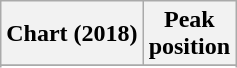<table class="wikitable sortable plainrowheaders" style="text-align:center">
<tr>
<th>Chart (2018)</th>
<th>Peak<br>position</th>
</tr>
<tr>
</tr>
<tr>
</tr>
<tr>
</tr>
<tr>
</tr>
<tr>
</tr>
</table>
